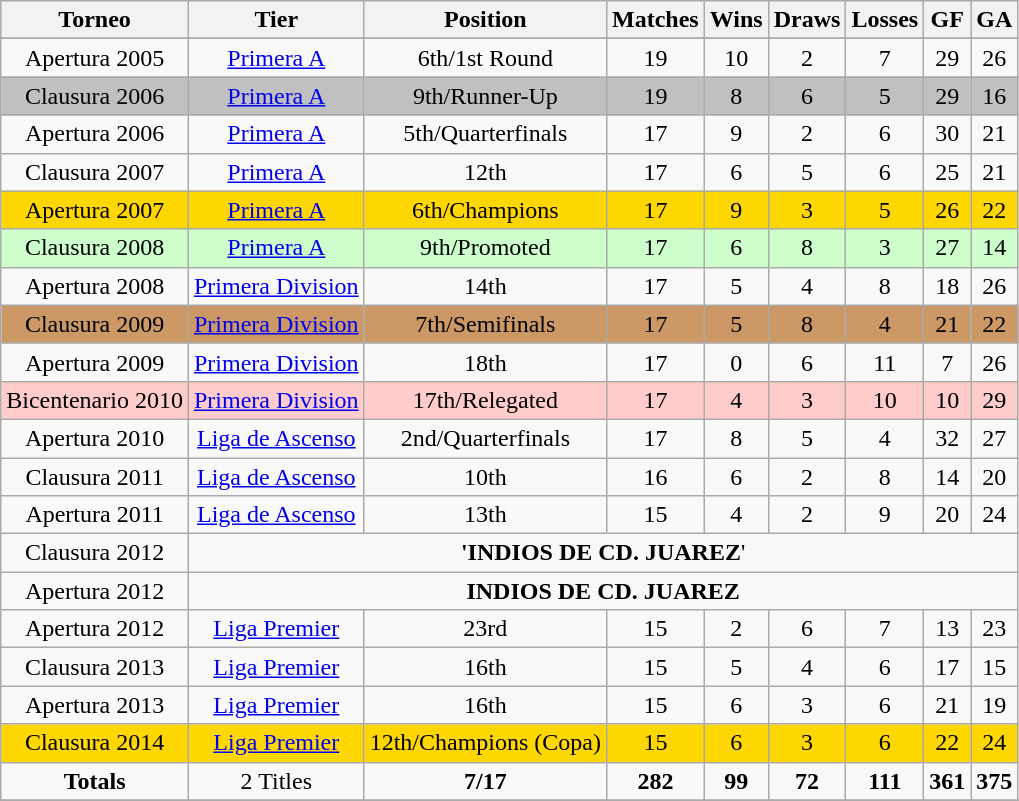<table class=wikitable style="text-align: center;">
<tr>
<th>Torneo</th>
<th>Tier</th>
<th>Position</th>
<th>Matches</th>
<th>Wins</th>
<th>Draws</th>
<th>Losses</th>
<th>GF</th>
<th>GA</th>
</tr>
<tr>
</tr>
<tr>
<td>Apertura 2005</td>
<td><a href='#'>Primera A</a></td>
<td>6th/1st Round</td>
<td>19</td>
<td>10</td>
<td>2</td>
<td>7</td>
<td>29</td>
<td>26</td>
</tr>
<tr bgcolor=Silver>
<td>Clausura 2006</td>
<td><a href='#'>Primera A</a></td>
<td>9th/Runner-Up</td>
<td>19</td>
<td>8</td>
<td>6</td>
<td>5</td>
<td>29</td>
<td>16</td>
</tr>
<tr>
<td>Apertura 2006</td>
<td><a href='#'>Primera A</a></td>
<td>5th/Quarterfinals</td>
<td>17</td>
<td>9</td>
<td>2</td>
<td>6</td>
<td>30</td>
<td>21</td>
</tr>
<tr>
<td>Clausura 2007</td>
<td><a href='#'>Primera A</a></td>
<td>12th</td>
<td>17</td>
<td>6</td>
<td>5</td>
<td>6</td>
<td>25</td>
<td>21</td>
</tr>
<tr bgcolor=Gold>
<td>Apertura 2007</td>
<td><a href='#'>Primera A</a></td>
<td>6th/Champions</td>
<td>17</td>
<td>9</td>
<td>3</td>
<td>5</td>
<td>26</td>
<td>22</td>
</tr>
<tr bgcolor=ccffcc>
<td>Clausura 2008</td>
<td><a href='#'>Primera A</a></td>
<td>9th/Promoted</td>
<td>17</td>
<td>6</td>
<td>8</td>
<td>3</td>
<td>27</td>
<td>14</td>
</tr>
<tr>
<td>Apertura 2008</td>
<td><a href='#'>Primera Division</a></td>
<td>14th</td>
<td>17</td>
<td>5</td>
<td>4</td>
<td>8</td>
<td>18</td>
<td>26</td>
</tr>
<tr bgcolor=#c96>
<td>Clausura 2009</td>
<td><a href='#'>Primera Division</a></td>
<td>7th/Semifinals</td>
<td>17</td>
<td>5</td>
<td>8</td>
<td>4</td>
<td>21</td>
<td>22</td>
</tr>
<tr>
<td>Apertura 2009</td>
<td><a href='#'>Primera Division</a></td>
<td>18th</td>
<td>17</td>
<td>0</td>
<td>6</td>
<td>11</td>
<td>7</td>
<td>26</td>
</tr>
<tr bgcolor=ffcccc>
<td>Bicentenario 2010</td>
<td><a href='#'>Primera Division</a></td>
<td>17th/Relegated</td>
<td>17</td>
<td>4</td>
<td>3</td>
<td>10</td>
<td>10</td>
<td>29</td>
</tr>
<tr>
<td>Apertura 2010</td>
<td><a href='#'>Liga de Ascenso</a></td>
<td>2nd/Quarterfinals</td>
<td>17</td>
<td>8</td>
<td>5</td>
<td>4</td>
<td>32</td>
<td>27</td>
</tr>
<tr>
<td>Clausura 2011</td>
<td><a href='#'>Liga de Ascenso</a></td>
<td>10th</td>
<td>16</td>
<td>6</td>
<td>2</td>
<td>8</td>
<td>14</td>
<td>20</td>
</tr>
<tr>
<td>Apertura 2011</td>
<td><a href='#'>Liga de Ascenso</a></td>
<td>13th</td>
<td>15</td>
<td>4</td>
<td>2</td>
<td>9</td>
<td>20</td>
<td>24</td>
</tr>
<tr>
<td>Clausura 2012</td>
<td colspan=8><strong>'INDIOS DE CD. JUAREZ</strong>'</td>
</tr>
<tr>
<td>Apertura 2012</td>
<td colspan=8><strong>INDIOS DE CD. JUAREZ</strong></td>
</tr>
<tr>
<td>Apertura 2012</td>
<td><a href='#'>Liga Premier</a></td>
<td>23rd</td>
<td>15</td>
<td>2</td>
<td>6</td>
<td>7</td>
<td>13</td>
<td>23</td>
</tr>
<tr>
<td>Clausura 2013</td>
<td><a href='#'>Liga Premier</a></td>
<td>16th</td>
<td>15</td>
<td>5</td>
<td>4</td>
<td>6</td>
<td>17</td>
<td>15</td>
</tr>
<tr>
<td>Apertura 2013</td>
<td><a href='#'>Liga Premier</a></td>
<td>16th</td>
<td>15</td>
<td>6</td>
<td>3</td>
<td>6</td>
<td>21</td>
<td>19</td>
</tr>
<tr bgcolor=Gold>
<td>Clausura 2014</td>
<td><a href='#'>Liga Premier</a></td>
<td>12th/Champions (Copa)</td>
<td>15</td>
<td>6</td>
<td>3</td>
<td>6</td>
<td>22</td>
<td>24</td>
</tr>
<tr>
<td><strong>Totals</strong></td>
<td>2 Titles</td>
<td><strong>7/17</strong></td>
<td><strong>282</strong></td>
<td><strong>99</strong></td>
<td><strong>72</strong></td>
<td><strong>111</strong></td>
<td><strong>361</strong></td>
<td><strong>375</strong></td>
</tr>
<tr>
</tr>
</table>
